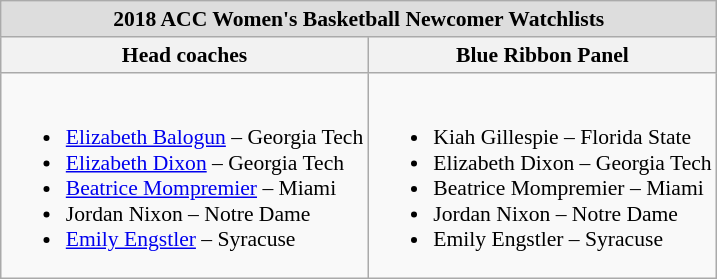<table class="wikitable" style="white-space:nowrap; font-size:90%;">
<tr>
<td colspan="2" style="text-align:center; background:#ddd;"><strong>2018 ACC Women's Basketball Newcomer Watchlists</strong></td>
</tr>
<tr>
<th>Head coaches</th>
<th>Blue Ribbon Panel</th>
</tr>
<tr>
<td><br><ul><li><a href='#'>Elizabeth Balogun</a> – Georgia Tech</li><li><a href='#'>Elizabeth Dixon</a> – Georgia Tech</li><li><a href='#'>Beatrice Mompremier</a> – Miami</li><li>Jordan Nixon – Notre Dame</li><li><a href='#'>Emily Engstler</a> – Syracuse</li></ul></td>
<td><br><ul><li>Kiah Gillespie – Florida State</li><li>Elizabeth Dixon – Georgia Tech</li><li>Beatrice Mompremier – Miami</li><li>Jordan Nixon – Notre Dame</li><li>Emily Engstler – Syracuse</li></ul></td>
</tr>
</table>
